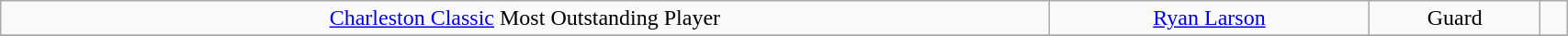<table class="wikitable" style="width: 90%;text-align: center;">
<tr align="center">
<td rowspan="1"><a href='#'>Charleston Classic</a> Most Outstanding Player</td>
<td><a href='#'>Ryan Larson</a></td>
<td>Guard</td>
<td></td>
</tr>
<tr>
</tr>
</table>
